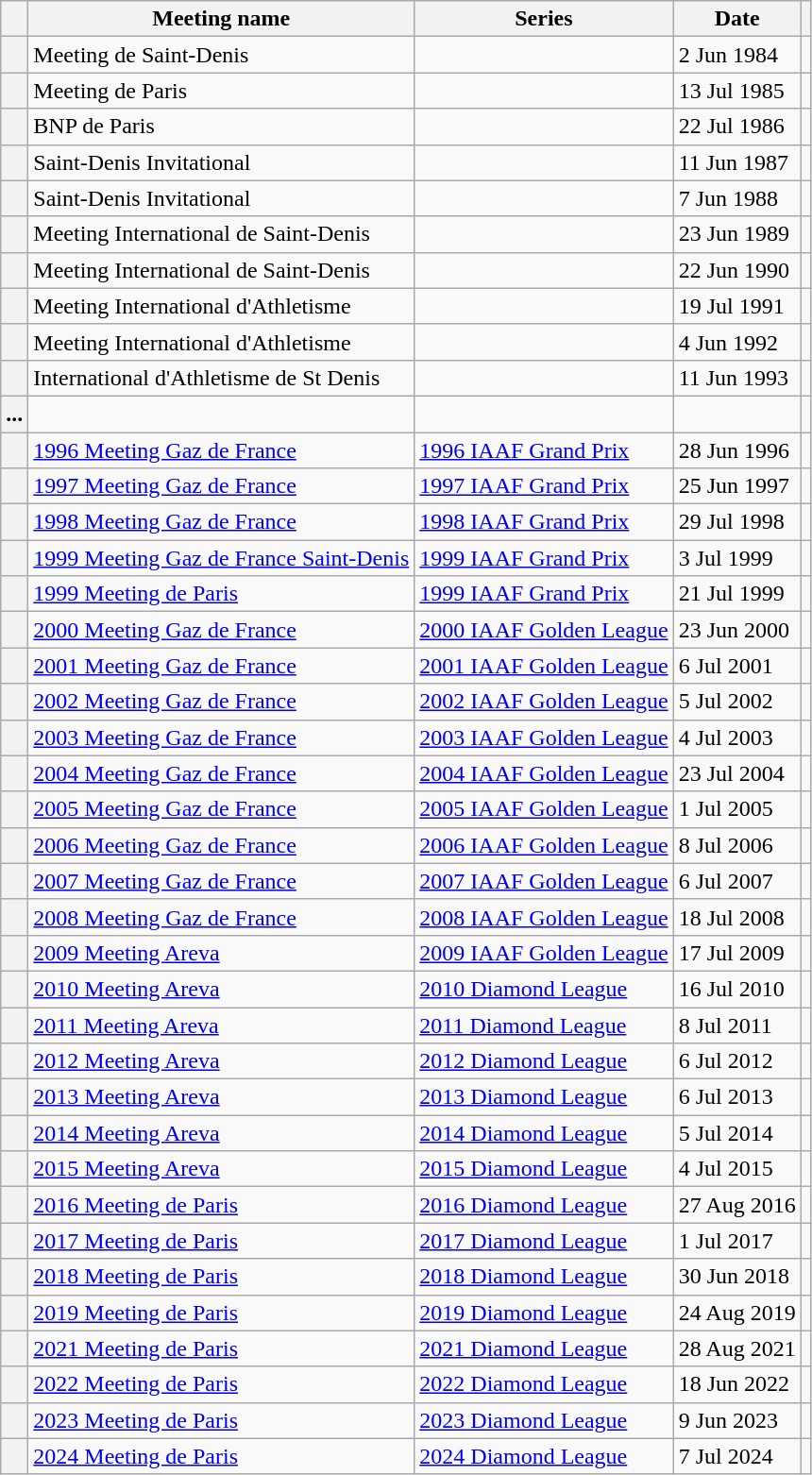<table class="wikitable plainrowheaders sticky-header defaultleft col4right">
<tr>
<th scope="col"></th>
<th scope="col">Meeting name</th>
<th scope="col">Series</th>
<th scope="col">Date</th>
<th scope="col"></th>
</tr>
<tr>
<th scope="row"></th>
<td>Meeting de Saint-Denis</td>
<td></td>
<td>2 Jun 1984</td>
<td></td>
</tr>
<tr>
<th scope="row"></th>
<td>Meeting de Paris</td>
<td></td>
<td>13 Jul 1985</td>
<td></td>
</tr>
<tr>
<th scope="row"></th>
<td>BNP de Paris</td>
<td></td>
<td>22 Jul 1986</td>
<td></td>
</tr>
<tr>
<th scope="row"></th>
<td>Saint-Denis Invitational</td>
<td></td>
<td>11 Jun 1987</td>
<td></td>
</tr>
<tr>
<th scope="row"></th>
<td>Saint-Denis Invitational</td>
<td></td>
<td>7 Jun 1988</td>
<td></td>
</tr>
<tr>
<th scope="row"></th>
<td>Meeting International de Saint-Denis</td>
<td></td>
<td>23 Jun 1989</td>
<td></td>
</tr>
<tr>
<th scope="row"></th>
<td>Meeting International de Saint-Denis</td>
<td></td>
<td>22 Jun 1990</td>
<td></td>
</tr>
<tr>
<th scope="row"></th>
<td>Meeting International d'Athletisme</td>
<td></td>
<td>19 Jul 1991</td>
<td></td>
</tr>
<tr>
<th scope="row"></th>
<td>Meeting International d'Athletisme</td>
<td></td>
<td>4 Jun 1992</td>
<td></td>
</tr>
<tr>
<th scope="row"></th>
<td>International d'Athletisme de St Denis</td>
<td></td>
<td>11 Jun 1993</td>
<td></td>
</tr>
<tr>
<th scope="row">...</th>
<td></td>
<td></td>
<td></td>
<td></td>
</tr>
<tr>
<th scope="row"></th>
<td><a href='#'>1996 Meeting Gaz de France</a></td>
<td><a href='#'>1996 IAAF Grand Prix</a></td>
<td>28 Jun 1996</td>
<td></td>
</tr>
<tr>
<th scope="row"></th>
<td><a href='#'>1997 Meeting Gaz de France</a></td>
<td><a href='#'>1997 IAAF Grand Prix</a></td>
<td>25 Jun 1997</td>
<td></td>
</tr>
<tr>
<th scope="row"></th>
<td><a href='#'>1998 Meeting Gaz de France</a></td>
<td><a href='#'>1998 IAAF Grand Prix</a></td>
<td>29 Jul 1998</td>
<td></td>
</tr>
<tr>
<th scope="row"></th>
<td><a href='#'>1999 Meeting Gaz de France Saint-Denis</a></td>
<td><a href='#'>1999 IAAF Grand Prix</a></td>
<td>3 Jul 1999</td>
<td></td>
</tr>
<tr>
<th scope="row"></th>
<td><a href='#'>1999 Meeting de Paris</a></td>
<td><a href='#'>1999 IAAF Grand Prix</a></td>
<td>21 Jul 1999</td>
<td></td>
</tr>
<tr>
<th scope="row"></th>
<td><a href='#'>2000 Meeting Gaz de France</a></td>
<td><a href='#'>2000 IAAF Golden League</a></td>
<td>23 Jun 2000</td>
<td></td>
</tr>
<tr>
<th scope="row"></th>
<td><a href='#'>2001 Meeting Gaz de France</a></td>
<td><a href='#'>2001 IAAF Golden League</a></td>
<td>6 Jul 2001</td>
<td></td>
</tr>
<tr>
<th scope="row"></th>
<td><a href='#'>2002 Meeting Gaz de France</a></td>
<td><a href='#'>2002 IAAF Golden League</a></td>
<td>5 Jul 2002</td>
<td></td>
</tr>
<tr>
<th scope="row"></th>
<td><a href='#'>2003 Meeting Gaz de France</a></td>
<td><a href='#'>2003 IAAF Golden League</a></td>
<td>4 Jul 2003</td>
<td></td>
</tr>
<tr>
<th scope="row"></th>
<td><a href='#'>2004 Meeting Gaz de France</a></td>
<td><a href='#'>2004 IAAF Golden League</a></td>
<td>23 Jul 2004</td>
<td></td>
</tr>
<tr>
<th scope="row"></th>
<td><a href='#'>2005 Meeting Gaz de France</a></td>
<td><a href='#'>2005 IAAF Golden League</a></td>
<td>1 Jul 2005</td>
<td></td>
</tr>
<tr>
<th scope="row"></th>
<td><a href='#'>2006 Meeting Gaz de France</a></td>
<td><a href='#'>2006 IAAF Golden League</a></td>
<td>8 Jul 2006</td>
<td></td>
</tr>
<tr>
<th scope="row"></th>
<td><a href='#'>2007 Meeting Gaz de France</a></td>
<td><a href='#'>2007 IAAF Golden League</a></td>
<td>6 Jul 2007</td>
<td></td>
</tr>
<tr>
<th scope="row"></th>
<td><a href='#'>2008 Meeting Gaz de France</a></td>
<td><a href='#'>2008 IAAF Golden League</a></td>
<td>18 Jul 2008</td>
<td></td>
</tr>
<tr>
<th scope="row"></th>
<td><a href='#'>2009 Meeting Areva</a></td>
<td><a href='#'>2009 IAAF Golden League</a></td>
<td>17 Jul 2009</td>
<td></td>
</tr>
<tr>
<th scope="row"></th>
<td><a href='#'>2010 Meeting Areva</a></td>
<td><a href='#'>2010 Diamond League</a></td>
<td>16 Jul 2010</td>
<td></td>
</tr>
<tr>
<th scope="row"></th>
<td><a href='#'>2011 Meeting Areva</a></td>
<td><a href='#'>2011 Diamond League</a></td>
<td>8 Jul 2011</td>
<td></td>
</tr>
<tr>
<th scope="row"></th>
<td><a href='#'>2012 Meeting Areva</a></td>
<td><a href='#'>2012 Diamond League</a></td>
<td>6 Jul 2012</td>
<td></td>
</tr>
<tr>
<th scope="row"></th>
<td><a href='#'>2013 Meeting Areva</a></td>
<td><a href='#'>2013 Diamond League</a></td>
<td>6 Jul 2013</td>
<td></td>
</tr>
<tr>
<th scope="row"></th>
<td><a href='#'>2014 Meeting Areva</a></td>
<td><a href='#'>2014 Diamond League</a></td>
<td>5 Jul 2014</td>
<td></td>
</tr>
<tr>
<th scope="row"></th>
<td><a href='#'>2015 Meeting Areva</a></td>
<td><a href='#'>2015 Diamond League</a></td>
<td>4 Jul 2015</td>
<td></td>
</tr>
<tr>
<th scope="row"></th>
<td><a href='#'>2016 Meeting de Paris</a></td>
<td><a href='#'>2016 Diamond League</a></td>
<td>27 Aug 2016</td>
<td></td>
</tr>
<tr>
<th scope="row"></th>
<td><a href='#'>2017 Meeting de Paris</a></td>
<td><a href='#'>2017 Diamond League</a></td>
<td>1 Jul 2017</td>
<td></td>
</tr>
<tr>
<th scope="row"></th>
<td><a href='#'>2018 Meeting de Paris</a></td>
<td><a href='#'>2018 Diamond League</a></td>
<td>30 Jun 2018</td>
<td></td>
</tr>
<tr>
<th scope="row"></th>
<td><a href='#'>2019 Meeting de Paris</a></td>
<td><a href='#'>2019 Diamond League</a></td>
<td>24 Aug 2019</td>
<td></td>
</tr>
<tr>
<th scope="row"></th>
<td><a href='#'>2021 Meeting de Paris</a></td>
<td><a href='#'>2021 Diamond League</a></td>
<td>28 Aug 2021</td>
<td></td>
</tr>
<tr>
<th scope="row"></th>
<td><a href='#'>2022 Meeting de Paris</a></td>
<td><a href='#'>2022 Diamond League</a></td>
<td>18 Jun 2022</td>
<td></td>
</tr>
<tr>
<th scope="row"></th>
<td><a href='#'>2023 Meeting de Paris</a></td>
<td><a href='#'>2023 Diamond League</a></td>
<td>9 Jun 2023</td>
<td></td>
</tr>
<tr>
<th scope="row"></th>
<td><a href='#'>2024 Meeting de Paris</a></td>
<td><a href='#'>2024 Diamond League</a></td>
<td>7 Jul 2024</td>
<td></td>
</tr>
</table>
